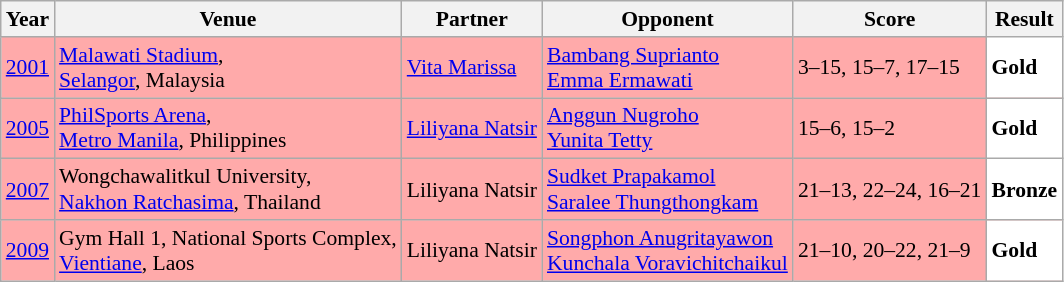<table class="sortable wikitable" style="font-size: 90%">
<tr>
<th>Year</th>
<th>Venue</th>
<th>Partner</th>
<th>Opponent</th>
<th>Score</th>
<th>Result</th>
</tr>
<tr style="background:#FFAAAA">
<td align="center"><a href='#'>2001</a></td>
<td align="left"><a href='#'>Malawati Stadium</a>,<br><a href='#'>Selangor</a>, Malaysia</td>
<td align="left"> <a href='#'>Vita Marissa</a></td>
<td align="left"> <a href='#'>Bambang Suprianto</a> <br>  <a href='#'>Emma Ermawati</a></td>
<td align="left">3–15, 15–7, 17–15</td>
<td style="text-align:left; background:white"> <strong>Gold</strong></td>
</tr>
<tr style="background:#FFAAAA">
<td align="center"><a href='#'>2005</a></td>
<td align="left"><a href='#'>PhilSports Arena</a>,<br><a href='#'>Metro Manila</a>, Philippines</td>
<td align="left"> <a href='#'>Liliyana Natsir</a></td>
<td align="left"> <a href='#'>Anggun Nugroho</a> <br>  <a href='#'>Yunita Tetty</a></td>
<td align="left">15–6, 15–2</td>
<td style="text-align:left; background:white"> <strong>Gold</strong></td>
</tr>
<tr style="background:#FFAAAA">
<td align="center"><a href='#'>2007</a></td>
<td align="left">Wongchawalitkul University,<br><a href='#'>Nakhon Ratchasima</a>, Thailand</td>
<td align="left"> Liliyana Natsir</td>
<td align="left"> <a href='#'>Sudket Prapakamol</a> <br>  <a href='#'>Saralee Thungthongkam</a></td>
<td align="left">21–13, 22–24, 16–21</td>
<td style="text-align:left; background:white"> <strong>Bronze</strong></td>
</tr>
<tr style="background:#FFAAAA">
<td align="center"><a href='#'>2009</a></td>
<td align="left">Gym Hall 1, National Sports Complex,<br><a href='#'>Vientiane</a>, Laos</td>
<td align="left"> Liliyana Natsir</td>
<td align="left"> <a href='#'>Songphon Anugritayawon</a> <br>  <a href='#'>Kunchala Voravichitchaikul</a></td>
<td align="left">21–10, 20–22, 21–9</td>
<td style="text-align:left; background:white"> <strong>Gold</strong></td>
</tr>
</table>
